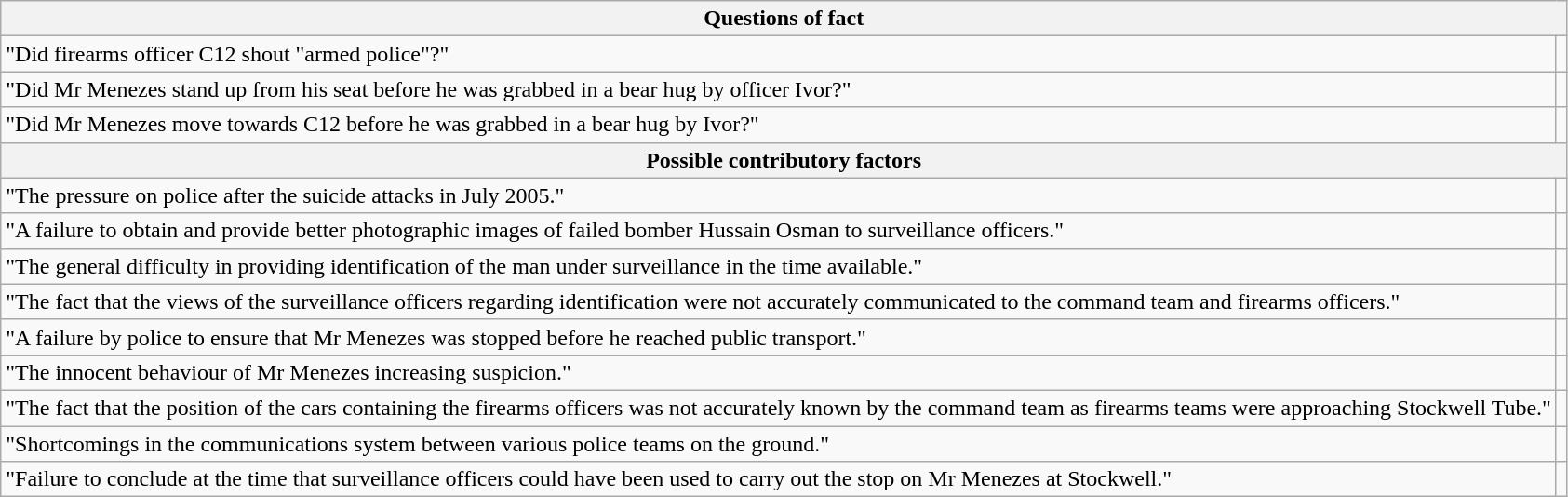<table class="wikitable">
<tr>
<th colspan=2>Questions of fact</th>
</tr>
<tr>
<td>"Did firearms officer C12 shout "armed police"?"</td>
<td></td>
</tr>
<tr>
<td>"Did Mr Menezes stand up from his seat before he was grabbed in a bear hug by officer Ivor?"</td>
<td></td>
</tr>
<tr>
<td>"Did Mr Menezes move towards C12 before he was grabbed in a bear hug by Ivor?"</td>
<td></td>
</tr>
<tr>
<th colspan=2>Possible contributory factors</th>
</tr>
<tr>
<td>"The pressure on police after the suicide attacks in July 2005."</td>
<td></td>
</tr>
<tr>
<td>"A failure to obtain and provide better photographic images of failed bomber Hussain Osman to surveillance officers."</td>
<td></td>
</tr>
<tr>
<td>"The general difficulty in providing identification of the man under surveillance in the time available."</td>
<td></td>
</tr>
<tr>
<td>"The fact that the views of the surveillance officers regarding identification were not accurately communicated to the command team and firearms officers."</td>
<td></td>
</tr>
<tr>
<td>"A failure by police to ensure that Mr Menezes was stopped before he reached public transport."</td>
<td></td>
</tr>
<tr>
<td>"The innocent behaviour of Mr Menezes increasing suspicion."</td>
<td></td>
</tr>
<tr>
<td>"The fact that the position of the cars containing the firearms officers was not accurately known by the command team as firearms teams were approaching Stockwell Tube."</td>
<td></td>
</tr>
<tr>
<td>"Shortcomings in the communications system between various police teams on the ground."</td>
<td></td>
</tr>
<tr>
<td>"Failure to conclude at the time that surveillance officers could have been used to carry out the stop on Mr Menezes at Stockwell."</td>
<td></td>
</tr>
</table>
